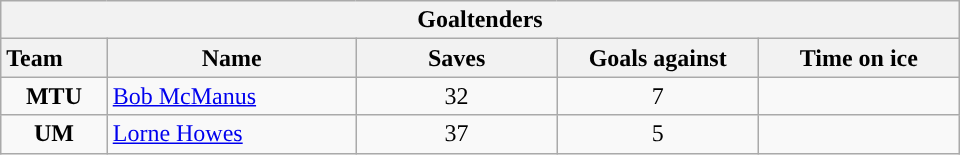<table class="wikitable" style="width:40em; text-align:right;">
<tr>
<th colspan=5>Goaltenders</th>
</tr>
<tr>
<th style="width:4em; text-align:left;">Team</th>
<th style="width:10em;">Name</th>
<th style="width:8em;">Saves</th>
<th style="width:8em;">Goals against</th>
<th style="width:8em;">Time on ice</th>
</tr>
<tr>
<td align=center><strong>MTU</strong></td>
<td style="text-align:left;"><a href='#'>Bob McManus</a></td>
<td align=center>32</td>
<td align=center>7</td>
<td align=center></td>
</tr>
<tr>
<td align=center><strong>UM</strong></td>
<td style="text-align:left;"><a href='#'>Lorne Howes</a></td>
<td align=center>37</td>
<td align=center>5</td>
<td align=center></td>
</tr>
</table>
